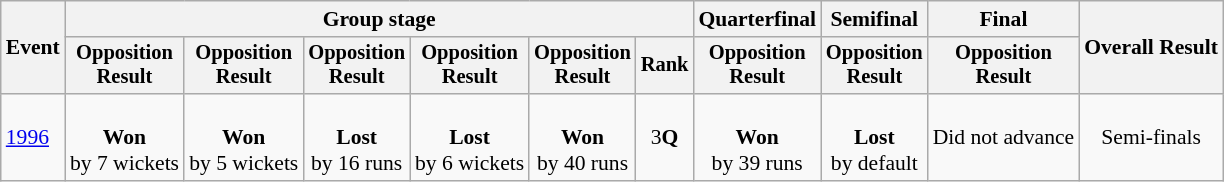<table class=wikitable style=font-size:90%;text-align:center>
<tr>
<th rowspan=2>Event</th>
<th colspan=6>Group stage</th>
<th>Quarterfinal</th>
<th>Semifinal</th>
<th>Final</th>
<th rowspan=2>Overall Result</th>
</tr>
<tr style=font-size:95%>
<th>Opposition<br>Result</th>
<th>Opposition<br>Result</th>
<th>Opposition<br>Result</th>
<th>Opposition<br>Result</th>
<th>Opposition<br>Result</th>
<th>Rank</th>
<th>Opposition<br>Result</th>
<th>Opposition<br>Result</th>
<th>Opposition<br>Result</th>
</tr>
<tr>
<td align=left><a href='#'>1996</a></td>
<td><br><strong>Won</strong> <br> by 7 wickets</td>
<td><br><strong>Won</strong> <br> by 5 wickets</td>
<td><br><strong>Lost</strong> <br> by 16 runs</td>
<td><br><strong>Lost</strong> <br> by 6 wickets</td>
<td><br><strong>Won</strong> <br> by 40 runs</td>
<td>3<strong>Q</strong></td>
<td><br><strong>Won</strong> <br> by 39 runs</td>
<td><br><strong>Lost</strong> <br> by default</td>
<td>Did not advance</td>
<td>Semi-finals</td>
</tr>
</table>
